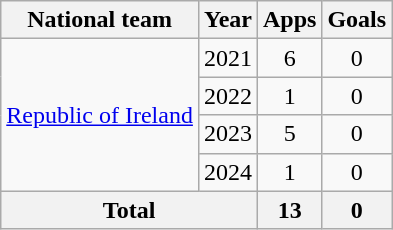<table class=wikitable style=text-align:center>
<tr>
<th>National team</th>
<th>Year</th>
<th>Apps</th>
<th>Goals</th>
</tr>
<tr>
<td rowspan="4"><a href='#'>Republic of Ireland</a></td>
<td>2021</td>
<td>6</td>
<td>0</td>
</tr>
<tr>
<td>2022</td>
<td>1</td>
<td>0</td>
</tr>
<tr>
<td>2023</td>
<td>5</td>
<td>0</td>
</tr>
<tr>
<td>2024</td>
<td>1</td>
<td>0</td>
</tr>
<tr>
<th colspan="2">Total</th>
<th>13</th>
<th>0</th>
</tr>
</table>
